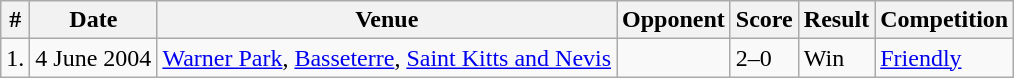<table class="wikitable">
<tr>
<th>#</th>
<th>Date</th>
<th>Venue</th>
<th>Opponent</th>
<th>Score</th>
<th>Result</th>
<th>Competition</th>
</tr>
<tr>
<td align=center>1.</td>
<td>4 June 2004</td>
<td><a href='#'>Warner Park</a>, <a href='#'>Basseterre</a>, <a href='#'>Saint Kitts and Nevis</a></td>
<td></td>
<td>2–0</td>
<td>Win</td>
<td><a href='#'>Friendly</a></td>
</tr>
</table>
